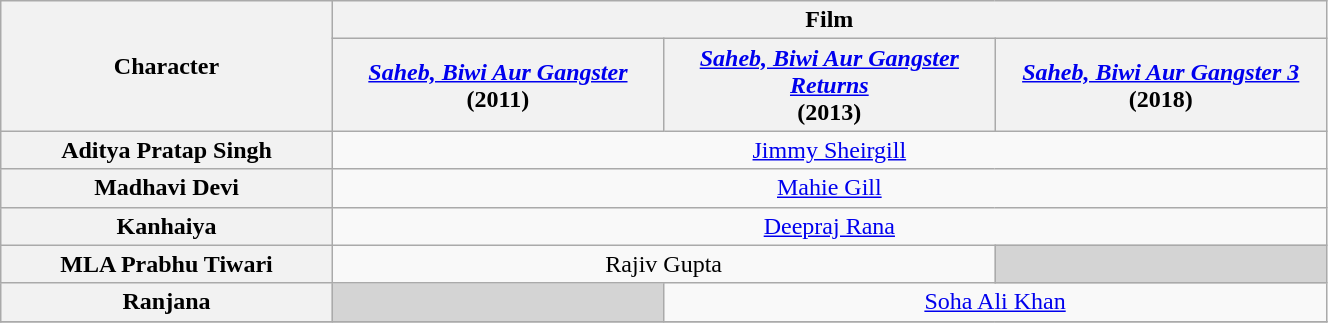<table class="wikitable" style="text-align:center" width=70%>
<tr>
<th rowspan="2">Character</th>
<th colspan="3">Film</th>
</tr>
<tr>
<th align="center" width="25%"><em><a href='#'>Saheb, Biwi Aur Gangster</a></em> <br> (2011)</th>
<th align="center" width="25%"><em><a href='#'>Saheb, Biwi Aur Gangster Returns</a></em> <br> (2013)</th>
<th align="center" width="25%"><em><a href='#'>Saheb, Biwi Aur Gangster 3</a></em> <br> (2018)</th>
</tr>
<tr>
<th>Aditya Pratap Singh</th>
<td colspan="3"><a href='#'>Jimmy Sheirgill</a></td>
</tr>
<tr>
<th>Madhavi Devi</th>
<td colspan="3"><a href='#'>Mahie Gill</a></td>
</tr>
<tr>
<th>Kanhaiya</th>
<td colspan="3"><a href='#'>Deepraj Rana</a></td>
</tr>
<tr>
<th>MLA Prabhu Tiwari</th>
<td colspan="2">Rajiv Gupta</td>
<td colspan="1" style="background-color:#D4D4D4;"></td>
</tr>
<tr>
<th>Ranjana</th>
<td style="background-color:#D4D4D4;"></td>
<td colspan="2"><a href='#'>Soha Ali Khan</a></td>
</tr>
<tr>
</tr>
</table>
